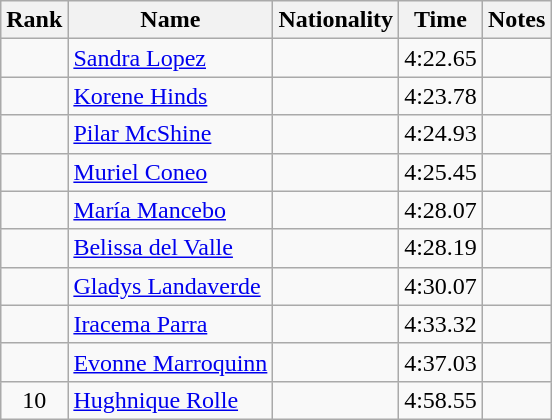<table class="wikitable sortable" style="text-align:center">
<tr>
<th>Rank</th>
<th>Name</th>
<th>Nationality</th>
<th>Time</th>
<th>Notes</th>
</tr>
<tr>
<td></td>
<td align=left><a href='#'>Sandra Lopez</a></td>
<td align=left></td>
<td>4:22.65</td>
<td></td>
</tr>
<tr>
<td></td>
<td align=left><a href='#'>Korene Hinds</a></td>
<td align=left></td>
<td>4:23.78</td>
<td></td>
</tr>
<tr>
<td></td>
<td align=left><a href='#'>Pilar McShine</a></td>
<td align=left></td>
<td>4:24.93</td>
<td></td>
</tr>
<tr>
<td></td>
<td align=left><a href='#'>Muriel Coneo</a></td>
<td align=left></td>
<td>4:25.45</td>
<td></td>
</tr>
<tr>
<td></td>
<td align=left><a href='#'>María Mancebo</a></td>
<td align=left></td>
<td>4:28.07</td>
<td></td>
</tr>
<tr>
<td></td>
<td align=left><a href='#'>Belissa del Valle</a></td>
<td align=left></td>
<td>4:28.19</td>
<td></td>
</tr>
<tr>
<td></td>
<td align=left><a href='#'>Gladys Landaverde</a></td>
<td align=left></td>
<td>4:30.07</td>
<td></td>
</tr>
<tr>
<td></td>
<td align=left><a href='#'>Iracema Parra</a></td>
<td align=left></td>
<td>4:33.32</td>
<td></td>
</tr>
<tr>
<td></td>
<td align=left><a href='#'>Evonne Marroquinn</a></td>
<td align=left></td>
<td>4:37.03</td>
<td></td>
</tr>
<tr>
<td>10</td>
<td align=left><a href='#'>Hughnique Rolle</a></td>
<td align=left></td>
<td>4:58.55</td>
<td></td>
</tr>
</table>
